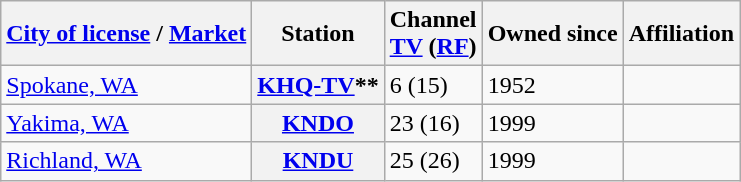<table class="wikitable">
<tr>
<th><a href='#'>City of license</a> / <a href='#'>Market</a></th>
<th>Station</th>
<th>Channel<br><a href='#'>TV</a> (<a href='#'>RF</a>)</th>
<th>Owned since</th>
<th>Affiliation</th>
</tr>
<tr>
<td><a href='#'>Spokane, WA</a></td>
<th><a href='#'>KHQ-TV</a>**</th>
<td>6 (15)</td>
<td>1952</td>
<td></td>
</tr>
<tr>
<td><a href='#'>Yakima, WA</a></td>
<th><a href='#'>KNDO</a></th>
<td>23 (16)</td>
<td>1999</td>
<td></td>
</tr>
<tr>
<td><a href='#'>Richland, WA</a></td>
<th><a href='#'>KNDU</a></th>
<td>25 (26)</td>
<td>1999</td>
<td></td>
</tr>
</table>
